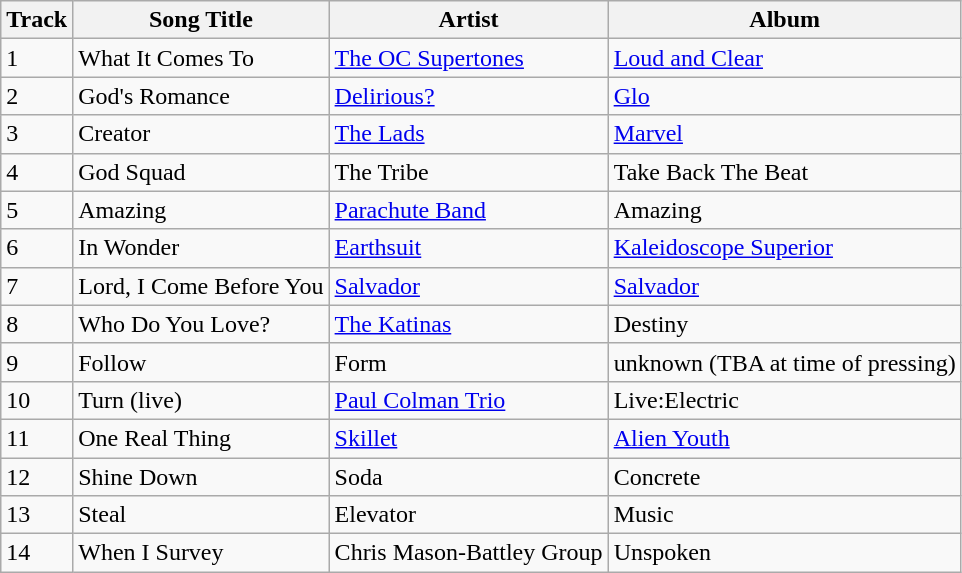<table class="wikitable">
<tr>
<th>Track</th>
<th>Song Title</th>
<th>Artist</th>
<th>Album</th>
</tr>
<tr>
<td>1</td>
<td>What It Comes To</td>
<td><a href='#'>The OC Supertones</a></td>
<td><a href='#'>Loud and Clear</a></td>
</tr>
<tr>
<td>2</td>
<td>God's Romance</td>
<td><a href='#'>Delirious?</a></td>
<td><a href='#'>Glo</a></td>
</tr>
<tr>
<td>3</td>
<td>Creator</td>
<td><a href='#'>The Lads</a></td>
<td><a href='#'>Marvel</a></td>
</tr>
<tr>
<td>4</td>
<td>God Squad</td>
<td>The Tribe</td>
<td>Take Back The Beat</td>
</tr>
<tr>
<td>5</td>
<td>Amazing</td>
<td><a href='#'>Parachute Band</a></td>
<td>Amazing</td>
</tr>
<tr>
<td>6</td>
<td>In Wonder</td>
<td><a href='#'>Earthsuit</a></td>
<td><a href='#'>Kaleidoscope Superior</a></td>
</tr>
<tr>
<td>7</td>
<td>Lord, I Come Before You</td>
<td><a href='#'>Salvador</a></td>
<td><a href='#'>Salvador</a></td>
</tr>
<tr>
<td>8</td>
<td>Who Do You Love?</td>
<td><a href='#'>The Katinas</a></td>
<td>Destiny</td>
</tr>
<tr>
<td>9</td>
<td>Follow</td>
<td>Form</td>
<td>unknown (TBA at time of pressing)</td>
</tr>
<tr>
<td>10</td>
<td>Turn (live)</td>
<td><a href='#'>Paul Colman Trio</a></td>
<td>Live:Electric</td>
</tr>
<tr>
<td>11</td>
<td>One Real Thing</td>
<td><a href='#'>Skillet</a></td>
<td><a href='#'>Alien Youth</a></td>
</tr>
<tr>
<td>12</td>
<td>Shine Down</td>
<td>Soda</td>
<td>Concrete</td>
</tr>
<tr>
<td>13</td>
<td>Steal</td>
<td>Elevator</td>
<td>Music</td>
</tr>
<tr>
<td>14</td>
<td>When I Survey</td>
<td>Chris Mason-Battley Group</td>
<td>Unspoken</td>
</tr>
</table>
